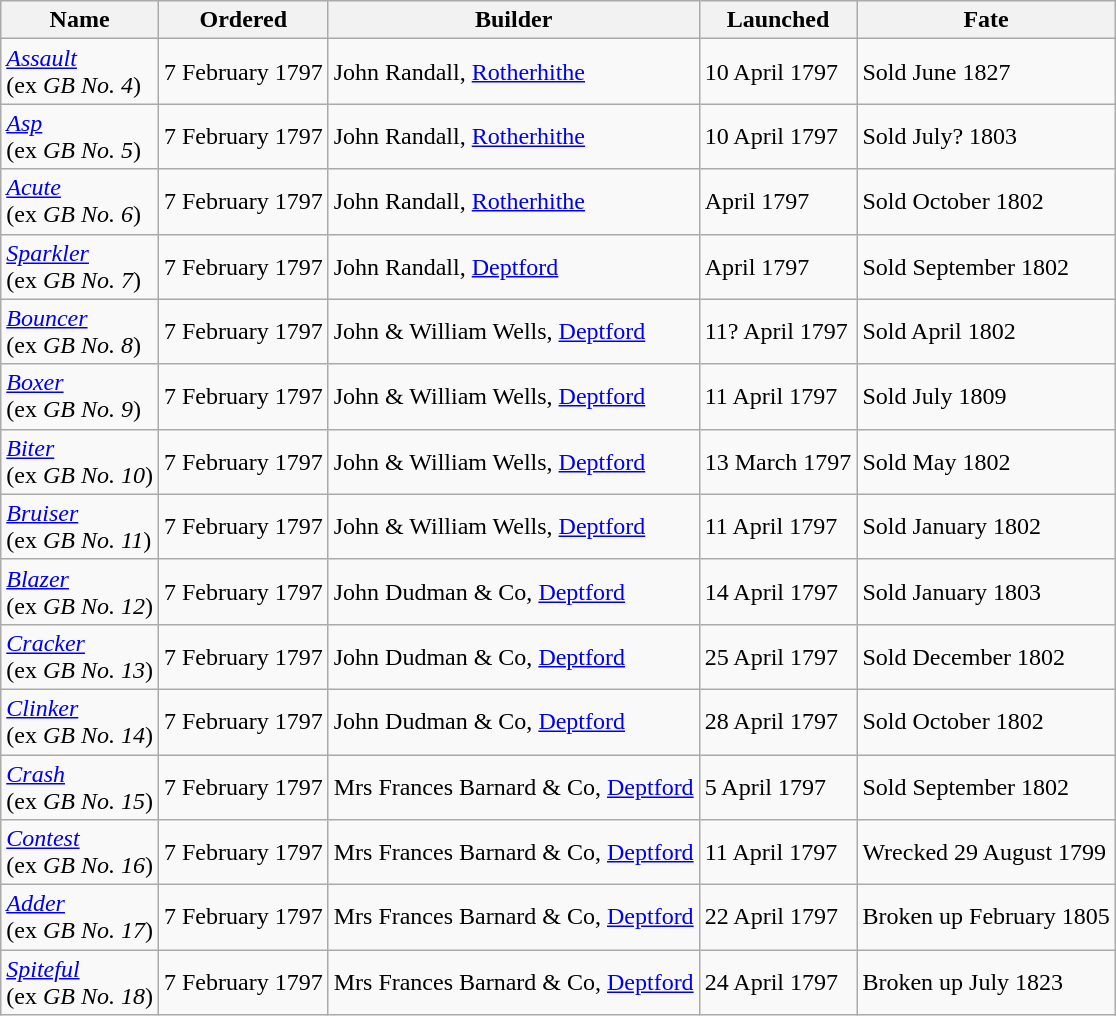<table class="sortable wikitable">
<tr>
<th>Name</th>
<th>Ordered</th>
<th>Builder</th>
<th>Launched</th>
<th>Fate</th>
</tr>
<tr>
<td><a href='#'><em>Assault</em></a><br>(ex <em>GB No. 4</em>)</td>
<td>7 February 1797</td>
<td>John Randall, <a href='#'>Rotherhithe</a></td>
<td>10 April 1797</td>
<td>Sold June 1827</td>
</tr>
<tr>
<td><a href='#'><em>Asp</em></a><br>(ex <em>GB No. 5</em>)</td>
<td>7 February 1797</td>
<td>John Randall, <a href='#'>Rotherhithe</a></td>
<td>10 April 1797</td>
<td>Sold July? 1803</td>
</tr>
<tr>
<td><a href='#'><em>Acute</em></a><br>(ex <em>GB No. 6</em>)</td>
<td>7 February 1797</td>
<td>John Randall, <a href='#'>Rotherhithe</a></td>
<td>April 1797</td>
<td>Sold October 1802</td>
</tr>
<tr>
<td><a href='#'><em>Sparkler</em></a><br>(ex <em>GB No. 7</em>)</td>
<td>7 February 1797</td>
<td>John Randall, <a href='#'>Deptford</a></td>
<td>April 1797</td>
<td>Sold September 1802</td>
</tr>
<tr>
<td><a href='#'><em>Bouncer</em></a><br>(ex <em>GB No. 8</em>)</td>
<td>7 February 1797</td>
<td>John & William Wells, <a href='#'>Deptford</a></td>
<td>11? April 1797</td>
<td>Sold April 1802</td>
</tr>
<tr>
<td><a href='#'><em>Boxer</em></a><br>(ex <em>GB No. 9</em>)</td>
<td>7 February 1797</td>
<td>John & William Wells, <a href='#'>Deptford</a></td>
<td>11 April 1797</td>
<td>Sold July 1809</td>
</tr>
<tr>
<td><a href='#'><em>Biter</em></a><br>(ex <em>GB No. 10</em>)</td>
<td>7 February 1797</td>
<td>John & William Wells, <a href='#'>Deptford</a></td>
<td>13 March 1797</td>
<td>Sold May 1802</td>
</tr>
<tr>
<td><a href='#'><em>Bruiser</em></a><br>(ex <em>GB No. 11</em>)</td>
<td>7 February 1797</td>
<td>John & William Wells, <a href='#'>Deptford</a></td>
<td>11 April 1797</td>
<td>Sold January 1802</td>
</tr>
<tr>
<td><a href='#'><em>Blazer</em></a><br>(ex <em>GB No. 12</em>)</td>
<td>7 February 1797</td>
<td>John Dudman & Co, <a href='#'>Deptford</a></td>
<td>14 April 1797</td>
<td>Sold January 1803</td>
</tr>
<tr>
<td><a href='#'><em>Cracker</em></a><br>(ex <em>GB No. 13</em>)</td>
<td>7 February 1797</td>
<td>John Dudman & Co, <a href='#'>Deptford</a></td>
<td>25 April 1797</td>
<td>Sold December 1802</td>
</tr>
<tr>
<td><a href='#'><em>Clinker</em></a><br>(ex <em>GB No. 14</em>)</td>
<td>7 February 1797</td>
<td>John Dudman & Co, <a href='#'>Deptford</a></td>
<td>28 April 1797</td>
<td>Sold October 1802</td>
</tr>
<tr>
<td><a href='#'><em>Crash</em></a><br>(ex <em>GB No. 15</em>)</td>
<td>7 February 1797</td>
<td>Mrs Frances Barnard & Co, <a href='#'>Deptford</a></td>
<td>5 April 1797</td>
<td>Sold September 1802</td>
</tr>
<tr>
<td><a href='#'><em>Contest</em></a><br>(ex <em>GB No. 16</em>)</td>
<td>7 February 1797</td>
<td>Mrs Frances Barnard & Co, <a href='#'>Deptford</a></td>
<td>11 April 1797</td>
<td>Wrecked 29 August 1799</td>
</tr>
<tr>
<td><a href='#'><em>Adder</em></a><br>(ex <em>GB No. 17</em>)</td>
<td>7 February 1797</td>
<td>Mrs Frances Barnard & Co, <a href='#'>Deptford</a></td>
<td>22 April 1797</td>
<td>Broken up February 1805</td>
</tr>
<tr>
<td><a href='#'><em>Spiteful</em></a><br>(ex <em>GB No. 18</em>)</td>
<td>7 February 1797</td>
<td>Mrs Frances Barnard & Co, <a href='#'>Deptford</a></td>
<td>24 April 1797</td>
<td>Broken up July 1823</td>
</tr>
</table>
